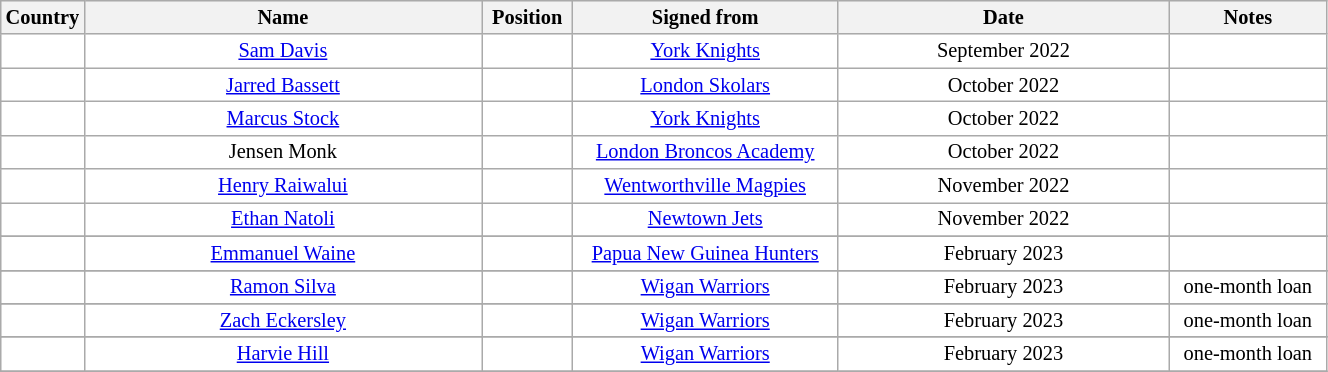<table class="wikitable sortable"  style="width:70%; font-size:85%;">
<tr style="background:#efefef;">
<th width=5%>Country</th>
<th width=30%>Name</th>
<th !width=30%>Position</th>
<th width=20%>Signed from</th>
<th width=25%>Date</th>
<th !width=25%>Notes</th>
</tr>
<tr style="background:#fff;">
<td align=center></td>
<td align=center><a href='#'>Sam Davis</a></td>
<td align=center></td>
<td align=center> <a href='#'>York Knights</a></td>
<td align=center>September 2022</td>
<td align=center></td>
</tr>
<tr style="background:#fff;">
<td align=center></td>
<td align=center><a href='#'>Jarred Bassett</a></td>
<td align=center></td>
<td align=center> <a href='#'>London Skolars</a></td>
<td align=center>October 2022</td>
<td align=center></td>
</tr>
<tr style="background:#fff;">
<td align=center></td>
<td align=center><a href='#'>Marcus Stock</a></td>
<td align=center></td>
<td align=center> <a href='#'>York Knights</a></td>
<td align=center>October 2022</td>
<td align=center></td>
</tr>
<tr style="background:#fff;">
<td align=center></td>
<td align=center>Jensen Monk</td>
<td align=center></td>
<td align=center> <a href='#'>London Broncos Academy</a></td>
<td align=center>October 2022</td>
<td align=center></td>
</tr>
<tr style="background:#fff;">
<td align=center></td>
<td align=center><a href='#'>Henry Raiwalui</a></td>
<td align=center></td>
<td align=center> <a href='#'>Wentworthville Magpies</a></td>
<td align=center>November 2022</td>
<td align=center></td>
</tr>
<tr style="background:#fff;">
<td align=center></td>
<td align=center><a href='#'>Ethan Natoli</a></td>
<td align=center></td>
<td align=center> <a href='#'>Newtown Jets</a></td>
<td align=center>November 2022</td>
<td align=center></td>
</tr>
<tr>
</tr>
<tr style="background:#fff;">
<td align=center></td>
<td align=center><a href='#'>Emmanuel Waine</a></td>
<td align=center></td>
<td align=center> <a href='#'>Papua New Guinea Hunters</a></td>
<td align=center>February 2023</td>
<td align=center></td>
</tr>
<tr>
</tr>
<tr style="background:#fff;">
<td align=center></td>
<td align=center><a href='#'>Ramon Silva</a></td>
<td align=center></td>
<td align=center> <a href='#'>Wigan Warriors</a></td>
<td align=center>February 2023</td>
<td align=center>one-month loan</td>
</tr>
<tr>
</tr>
<tr style="background:#fff;">
<td align=center></td>
<td align=center><a href='#'>Zach Eckersley</a></td>
<td align=center></td>
<td align=center> <a href='#'>Wigan Warriors</a></td>
<td align=center>February 2023</td>
<td align=center>one-month loan</td>
</tr>
<tr>
</tr>
<tr style="background:#fff;">
<td align=center></td>
<td align=center><a href='#'>Harvie Hill</a></td>
<td align=center></td>
<td align=center> <a href='#'>Wigan Warriors</a></td>
<td align=center>February 2023</td>
<td align=center>one-month loan</td>
</tr>
<tr>
</tr>
</table>
